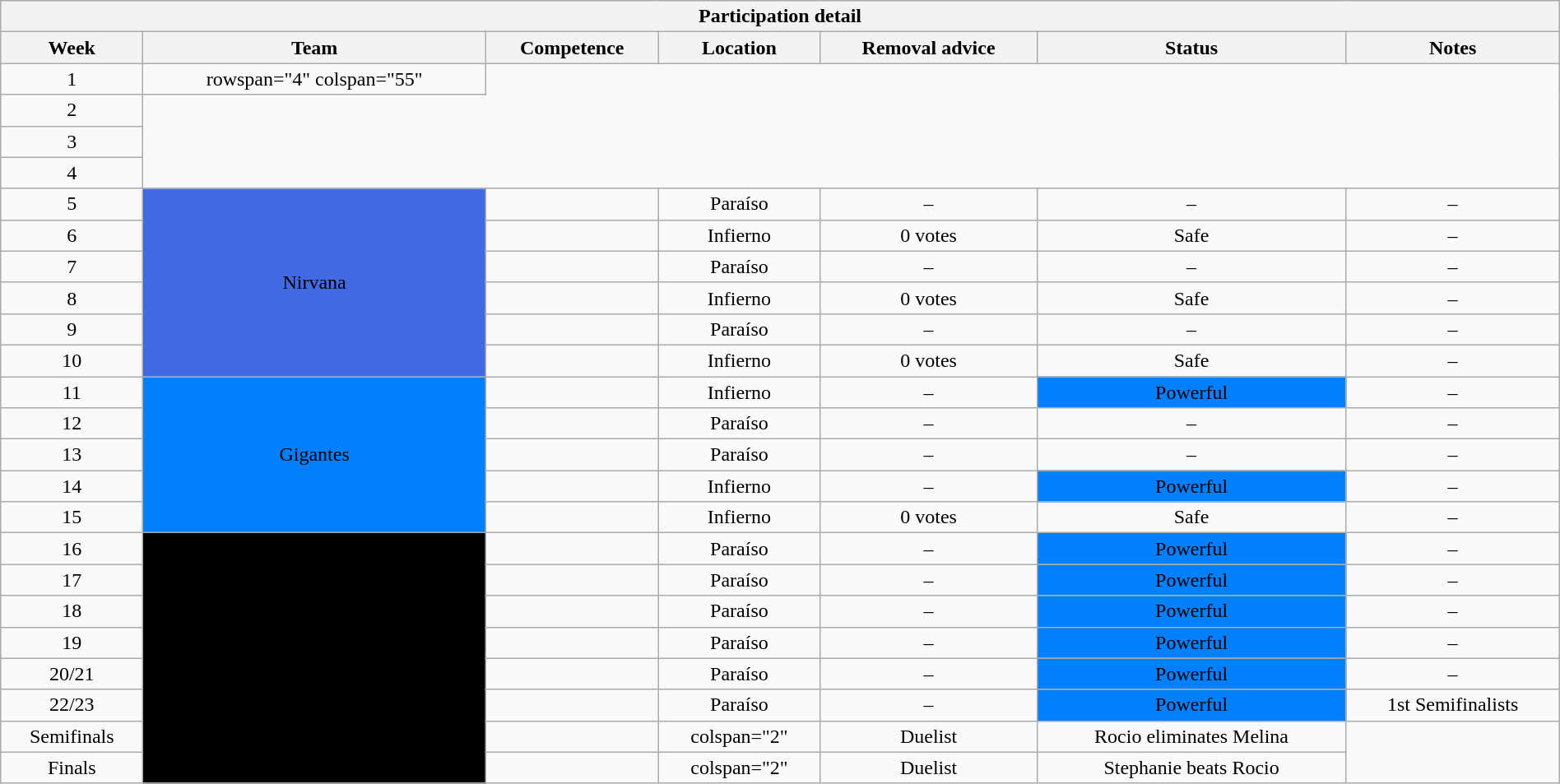<table class="wikitable collapsible collapsed" style="width:100%; margin:auto;">
<tr>
<th colspan="55">Participation detail</th>
</tr>
<tr style="background:beige" bgcolor="#DDDDDD">
<th>Week</th>
<th>Team</th>
<th>Competence</th>
<th>Location</th>
<th>Removal advice</th>
<th>Status</th>
<th>Notes</th>
</tr>
<tr style="text-align: center;">
<td>1</td>
<td>rowspan="4" colspan="55" </td>
</tr>
<tr style="text-align: center;">
<td>2</td>
</tr>
<tr style="text-align: center;">
<td>3</td>
</tr>
<tr style="text-align: center;">
<td>4</td>
</tr>
<tr style="text-align: center;">
<td>5</td>
<td rowspan="6" bgcolor="RoyalBlue">Nirvana</td>
<td></td>
<td>Paraíso</td>
<td>–</td>
<td>–</td>
<td>–</td>
</tr>
<tr style="text-align: center;">
<td>6</td>
<td></td>
<td>Infierno</td>
<td>0 votes</td>
<td>Safe</td>
<td>–</td>
</tr>
<tr style="text-align: center;">
<td>7</td>
<td></td>
<td>Paraíso</td>
<td>–</td>
<td>–</td>
<td>–</td>
</tr>
<tr style="text-align: center;">
<td>8</td>
<td></td>
<td>Infierno</td>
<td>0 votes</td>
<td>Safe</td>
<td>–</td>
</tr>
<tr style="text-align: center;">
<td>9</td>
<td></td>
<td>Paraíso</td>
<td>–</td>
<td>–</td>
<td>–</td>
</tr>
<tr style="text-align: center;">
<td>10</td>
<td></td>
<td>Infierno</td>
<td>0 votes</td>
<td>Safe</td>
<td>–</td>
</tr>
<tr style="text-align: center;">
<td>11</td>
<td rowspan="5" bgcolor="#007FFF">Gigantes</td>
<td></td>
<td>Infierno</td>
<td>–</td>
<td bgcolor="#007FFF">Powerful</td>
<td>–</td>
</tr>
<tr style="text-align: center;">
<td>12</td>
<td></td>
<td>Paraíso</td>
<td>–</td>
<td>–</td>
<td>–</td>
</tr>
<tr style="text-align: center;">
<td>13</td>
<td></td>
<td>Paraíso</td>
<td>–</td>
<td>–</td>
<td>–</td>
</tr>
<tr style="text-align: center;">
<td>14</td>
<td></td>
<td>Infierno</td>
<td>–</td>
<td bgcolor="#007FFF">Powerful</td>
<td>–</td>
</tr>
<tr style="text-align: center;">
<td>15</td>
<td></td>
<td>Infierno</td>
<td>0 votes</td>
<td>Safe</td>
<td>–</td>
</tr>
<tr style="text-align: center;">
<td>16</td>
<td rowspan="55" bgcolor="black"></td>
<td></td>
<td>Paraíso</td>
<td>–</td>
<td bgcolor="#007FFF">Powerful</td>
<td>–</td>
</tr>
<tr style="text-align: center;">
<td>17</td>
<td></td>
<td>Paraíso</td>
<td>–</td>
<td bgcolor="#007FFF">Powerful</td>
<td>–</td>
</tr>
<tr style="text-align: center;">
<td>18</td>
<td></td>
<td>Paraíso</td>
<td>–</td>
<td bgcolor="#007FFF">Powerful</td>
<td>–</td>
</tr>
<tr style="text-align: center;">
<td>19</td>
<td></td>
<td>Paraíso</td>
<td>–</td>
<td bgcolor="#007FFF">Powerful</td>
<td>–</td>
</tr>
<tr style="text-align: center;">
<td>20/21</td>
<td></td>
<td>Paraíso</td>
<td>–</td>
<td bgcolor="#007FFF">Powerful</td>
<td>–</td>
</tr>
<tr style="text-align: center;">
<td>22/23</td>
<td></td>
<td>Paraíso</td>
<td>–</td>
<td bgcolor="#007FFF">Powerful</td>
<td>1st Semifinalists</td>
</tr>
<tr style="text-align: center;">
<td>Semifinals</td>
<td></td>
<td>colspan="2" </td>
<td>Duelist</td>
<td>Rocio eliminates Melina</td>
</tr>
<tr style="text-align: center;">
<td>Finals</td>
<td></td>
<td>colspan="2" </td>
<td>Duelist</td>
<td>Stephanie beats Rocio</td>
</tr>
</table>
